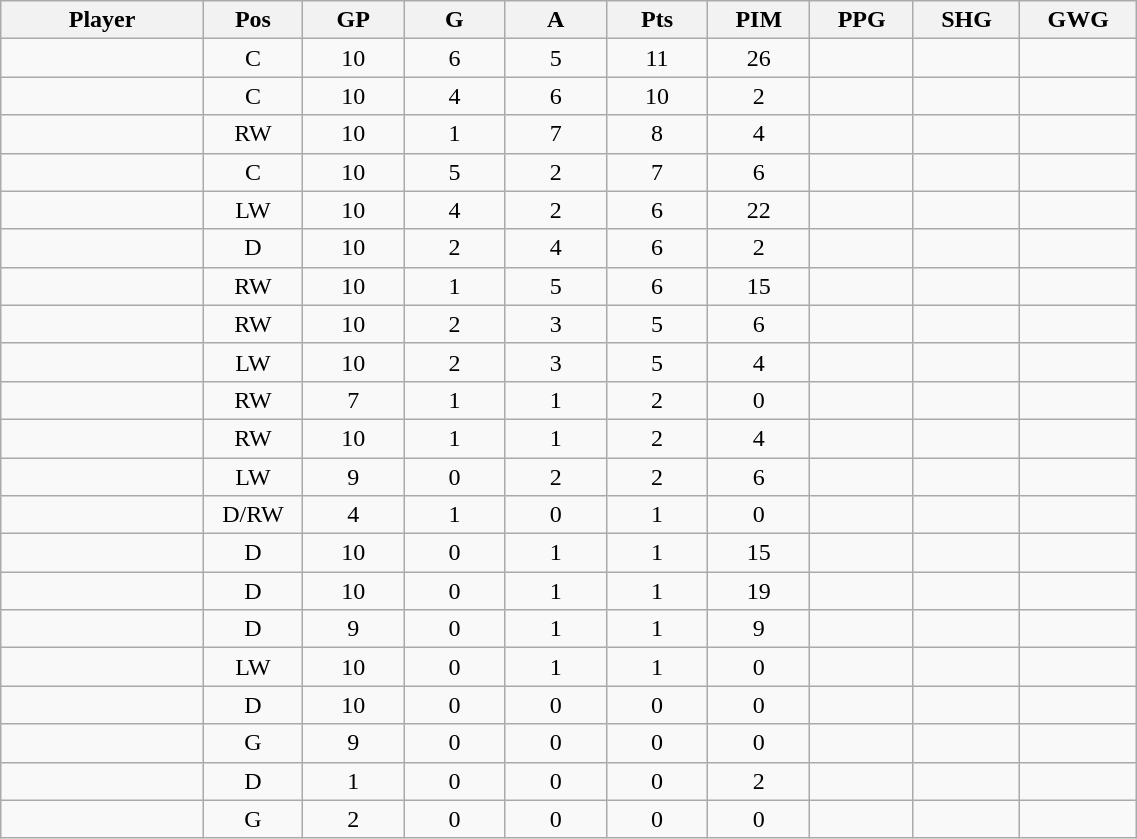<table class="wikitable sortable" width="60%">
<tr ALIGN="center">
<th bgcolor="#DDDDFF" width="10%">Player</th>
<th bgcolor="#DDDDFF" width="3%" title="Position">Pos</th>
<th bgcolor="#DDDDFF" width="5%" title="Games played">GP</th>
<th bgcolor="#DDDDFF" width="5%" title="Goals">G</th>
<th bgcolor="#DDDDFF" width="5%" title="Assists">A</th>
<th bgcolor="#DDDDFF" width="5%" title="Points">Pts</th>
<th bgcolor="#DDDDFF" width="5%" title="Penalties in Minutes">PIM</th>
<th bgcolor="#DDDDFF" width="5%" title="Power Play Goals">PPG</th>
<th bgcolor="#DDDDFF" width="5%" title="Short-handed Goals">SHG</th>
<th bgcolor="#DDDDFF" width="5%" title="Game-winning Goals">GWG</th>
</tr>
<tr align="center">
<td align="right"></td>
<td>C</td>
<td>10</td>
<td>6</td>
<td>5</td>
<td>11</td>
<td>26</td>
<td></td>
<td></td>
<td></td>
</tr>
<tr align="center">
<td align="right"></td>
<td>C</td>
<td>10</td>
<td>4</td>
<td>6</td>
<td>10</td>
<td>2</td>
<td></td>
<td></td>
<td></td>
</tr>
<tr align="center">
<td align="right"></td>
<td>RW</td>
<td>10</td>
<td>1</td>
<td>7</td>
<td>8</td>
<td>4</td>
<td></td>
<td></td>
<td></td>
</tr>
<tr align="center">
<td align="right"></td>
<td>C</td>
<td>10</td>
<td>5</td>
<td>2</td>
<td>7</td>
<td>6</td>
<td></td>
<td></td>
<td></td>
</tr>
<tr align="center">
<td align="right"></td>
<td>LW</td>
<td>10</td>
<td>4</td>
<td>2</td>
<td>6</td>
<td>22</td>
<td></td>
<td></td>
<td></td>
</tr>
<tr align="center">
<td align="right"></td>
<td>D</td>
<td>10</td>
<td>2</td>
<td>4</td>
<td>6</td>
<td>2</td>
<td></td>
<td></td>
<td></td>
</tr>
<tr align="center">
<td align="right"></td>
<td>RW</td>
<td>10</td>
<td>1</td>
<td>5</td>
<td>6</td>
<td>15</td>
<td></td>
<td></td>
<td></td>
</tr>
<tr align="center">
<td align="right"></td>
<td>RW</td>
<td>10</td>
<td>2</td>
<td>3</td>
<td>5</td>
<td>6</td>
<td></td>
<td></td>
<td></td>
</tr>
<tr align="center">
<td align="right"></td>
<td>LW</td>
<td>10</td>
<td>2</td>
<td>3</td>
<td>5</td>
<td>4</td>
<td></td>
<td></td>
<td></td>
</tr>
<tr align="center">
<td align="right"></td>
<td>RW</td>
<td>7</td>
<td>1</td>
<td>1</td>
<td>2</td>
<td>0</td>
<td></td>
<td></td>
<td></td>
</tr>
<tr align="center">
<td align="right"></td>
<td>RW</td>
<td>10</td>
<td>1</td>
<td>1</td>
<td>2</td>
<td>4</td>
<td></td>
<td></td>
<td></td>
</tr>
<tr align="center">
<td align="right"></td>
<td>LW</td>
<td>9</td>
<td>0</td>
<td>2</td>
<td>2</td>
<td>6</td>
<td></td>
<td></td>
<td></td>
</tr>
<tr align="center">
<td align="right"></td>
<td>D/RW</td>
<td>4</td>
<td>1</td>
<td>0</td>
<td>1</td>
<td>0</td>
<td></td>
<td></td>
<td></td>
</tr>
<tr align="center">
<td align="right"></td>
<td>D</td>
<td>10</td>
<td>0</td>
<td>1</td>
<td>1</td>
<td>15</td>
<td></td>
<td></td>
<td></td>
</tr>
<tr align="center">
<td align="right"></td>
<td>D</td>
<td>10</td>
<td>0</td>
<td>1</td>
<td>1</td>
<td>19</td>
<td></td>
<td></td>
<td></td>
</tr>
<tr align="center">
<td align="right"></td>
<td>D</td>
<td>9</td>
<td>0</td>
<td>1</td>
<td>1</td>
<td>9</td>
<td></td>
<td></td>
<td></td>
</tr>
<tr align="center">
<td align="right"></td>
<td>LW</td>
<td>10</td>
<td>0</td>
<td>1</td>
<td>1</td>
<td>0</td>
<td></td>
<td></td>
<td></td>
</tr>
<tr align="center">
<td align="right"></td>
<td>D</td>
<td>10</td>
<td>0</td>
<td>0</td>
<td>0</td>
<td>0</td>
<td></td>
<td></td>
<td></td>
</tr>
<tr align="center">
<td align="right"></td>
<td>G</td>
<td>9</td>
<td>0</td>
<td>0</td>
<td>0</td>
<td>0</td>
<td></td>
<td></td>
<td></td>
</tr>
<tr align="center">
<td align="right"></td>
<td>D</td>
<td>1</td>
<td>0</td>
<td>0</td>
<td>0</td>
<td>2</td>
<td></td>
<td></td>
<td></td>
</tr>
<tr align="center">
<td align="right"></td>
<td>G</td>
<td>2</td>
<td>0</td>
<td>0</td>
<td>0</td>
<td>0</td>
<td></td>
<td></td>
<td></td>
</tr>
</table>
